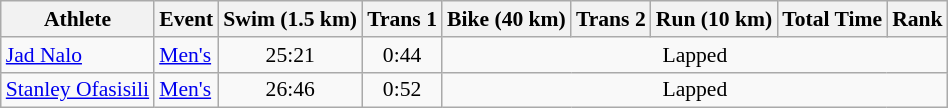<table class="wikitable" style="font-size:90%">
<tr>
<th>Athlete</th>
<th>Event</th>
<th>Swim (1.5 km)</th>
<th>Trans 1</th>
<th>Bike (40 km)</th>
<th>Trans 2</th>
<th>Run (10 km)</th>
<th>Total Time</th>
<th>Rank</th>
</tr>
<tr align=center>
<td align=left><a href='#'>Jad Nalo</a></td>
<td align=left><a href='#'>Men's</a></td>
<td>25:21</td>
<td>0:44</td>
<td colspan=5>Lapped</td>
</tr>
<tr align=center>
<td align=left><a href='#'>Stanley Ofasisili</a></td>
<td align=left><a href='#'>Men's</a></td>
<td>26:46</td>
<td>0:52</td>
<td colspan=5>Lapped</td>
</tr>
</table>
